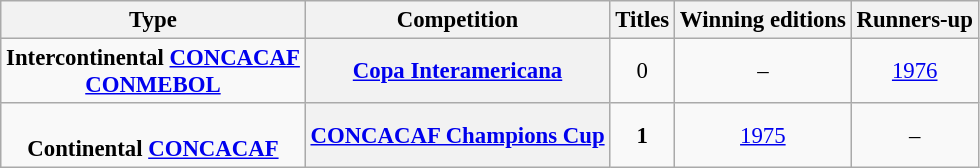<table class="wikitable plainrowheaders" style="font-size:95%; text-align: center;">
<tr>
<th>Type</th>
<th>Competition</th>
<th>Titles</th>
<th>Winning editions</th>
<th>Runners-up</th>
</tr>
<tr>
<td rowspan="1"><strong>Intercontinental <a href='#'>CONCACAF</a><br><a href='#'>CONMEBOL</a></strong></td>
<th scope="col"><a href='#'>Copa Interamericana</a></th>
<td>0</td>
<td>–</td>
<td><a href='#'>1976</a></td>
</tr>
<tr>
<td rowspan="1"><br><strong>Continental <a href='#'>CONCACAF</a></strong></td>
<th scope=col><a href='#'>CONCACAF Champions Cup</a></th>
<td><strong>1</strong></td>
<td><a href='#'>1975</a></td>
<td>–</td>
</tr>
</table>
